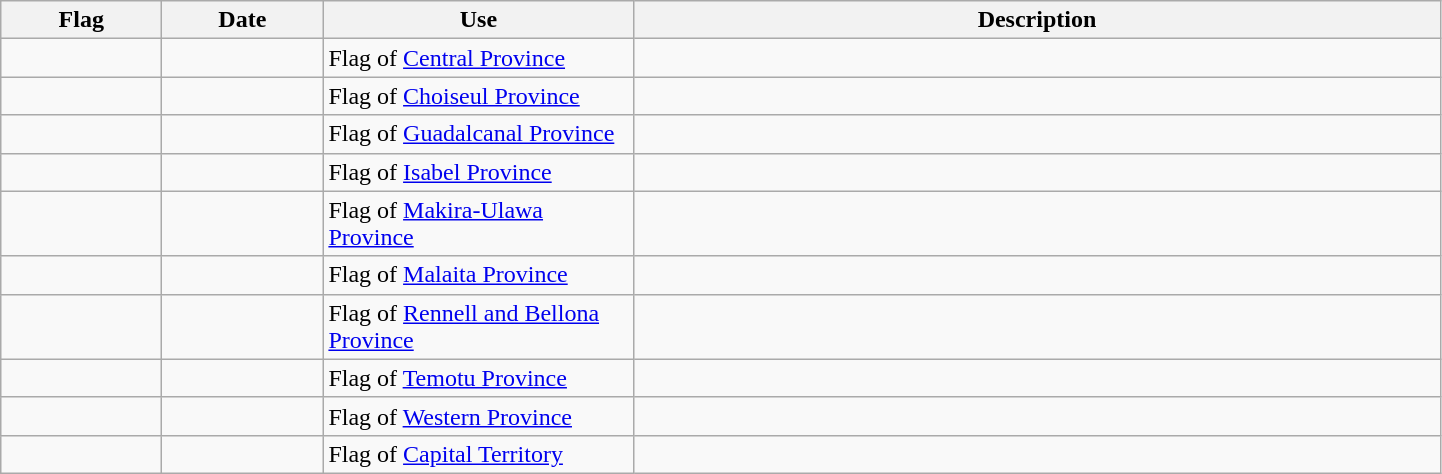<table class="wikitable">
<tr>
<th style="width:100px;">Flag</th>
<th style="width:100px;">Date</th>
<th style="width:200px;">Use</th>
<th style="width:530px;">Description</th>
</tr>
<tr>
<td></td>
<td></td>
<td>Flag of <a href='#'>Central Province</a></td>
<td></td>
</tr>
<tr>
<td></td>
<td></td>
<td>Flag of <a href='#'>Choiseul Province</a></td>
<td></td>
</tr>
<tr>
<td></td>
<td></td>
<td>Flag of <a href='#'>Guadalcanal Province</a></td>
<td></td>
</tr>
<tr>
<td></td>
<td></td>
<td>Flag of <a href='#'>Isabel Province</a></td>
<td></td>
</tr>
<tr>
<td></td>
<td></td>
<td>Flag of <a href='#'>Makira-Ulawa Province</a></td>
<td></td>
</tr>
<tr>
<td></td>
<td></td>
<td>Flag of <a href='#'>Malaita Province</a></td>
<td></td>
</tr>
<tr>
<td></td>
<td></td>
<td>Flag of <a href='#'>Rennell and Bellona Province</a></td>
<td></td>
</tr>
<tr>
<td></td>
<td></td>
<td>Flag of <a href='#'>Temotu Province</a></td>
<td></td>
</tr>
<tr>
<td></td>
<td></td>
<td>Flag of <a href='#'>Western Province</a></td>
<td></td>
</tr>
<tr>
<td></td>
<td></td>
<td>Flag of <a href='#'>Capital Territory</a></td>
<td></td>
</tr>
</table>
